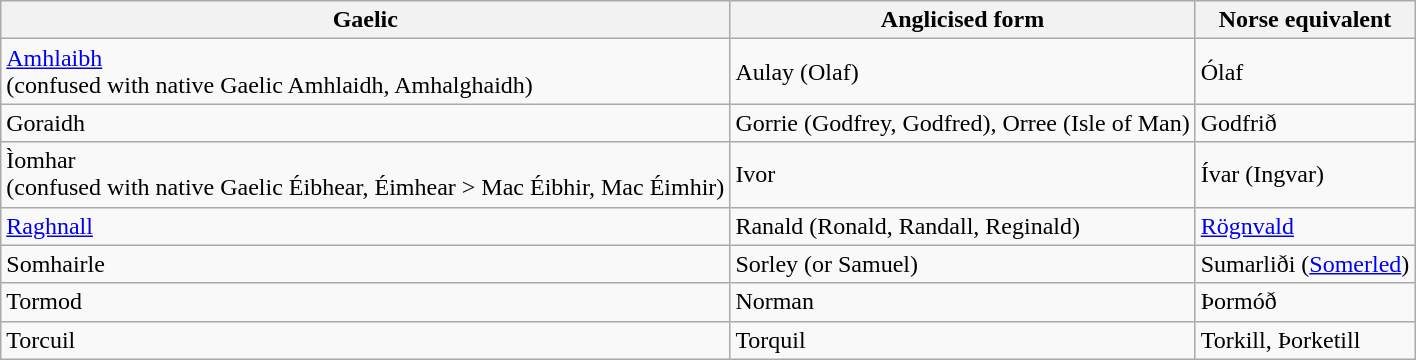<table class="wikitable">
<tr>
<th><strong>Gaelic</strong></th>
<th><strong>Anglicised form</strong></th>
<th><strong>Norse equivalent</strong></th>
</tr>
<tr>
<td><a href='#'>Amhlaibh</a><br>(confused with native Gaelic Amhlaidh, Amhalghaidh)</td>
<td>Aulay (Olaf)</td>
<td>Ólaf</td>
</tr>
<tr>
<td>Goraidh</td>
<td>Gorrie (Godfrey, Godfred), Orree (Isle of Man)</td>
<td>Godfrið</td>
</tr>
<tr>
<td>Ìomhar<br>(confused with native Gaelic Éibhear, Éimhear > Mac Éibhir, Mac Éimhir)</td>
<td>Ivor</td>
<td>Ívar (Ingvar)</td>
</tr>
<tr>
<td><a href='#'>Raghnall</a></td>
<td>Ranald (Ronald, Randall, Reginald)</td>
<td><a href='#'>Rögnvald</a></td>
</tr>
<tr>
<td>Somhairle</td>
<td>Sorley (or Samuel)</td>
<td>Sumarliði (<a href='#'>Somerled</a>)</td>
</tr>
<tr>
<td>Tormod</td>
<td>Norman</td>
<td>Þormóð</td>
</tr>
<tr>
<td>Torcuil</td>
<td>Torquil</td>
<td>Torkill, Þorketill</td>
</tr>
</table>
